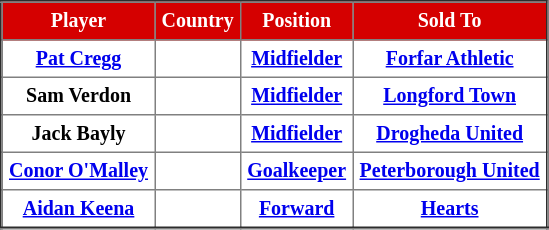<table border="2" cellpadding="4" style="border-collapse:collapse; text-align:center; font-size:smaller;">
<tr style="background:#d50000; color:white">
<th>Player</th>
<th>Country</th>
<th>Position</th>
<th>Sold To</th>
</tr>
<tr bgcolor="">
<th><a href='#'>Pat Cregg</a></th>
<th></th>
<th><a href='#'>Midfielder</a></th>
<th> <a href='#'>Forfar Athletic</a></th>
</tr>
<tr bgcolor="">
<th>Sam Verdon</th>
<th></th>
<th><a href='#'>Midfielder</a></th>
<th> <a href='#'>Longford Town</a></th>
</tr>
<tr bgcolor="">
<th>Jack Bayly</th>
<th></th>
<th><a href='#'>Midfielder</a></th>
<th> <a href='#'>Drogheda United</a></th>
</tr>
<tr bgcolor="">
<th><a href='#'>Conor O'Malley</a></th>
<th></th>
<th><a href='#'>Goalkeeper</a></th>
<th> <a href='#'>Peterborough United</a></th>
</tr>
<tr bgcolor="">
<th><a href='#'>Aidan Keena</a></th>
<th></th>
<th><a href='#'>Forward</a></th>
<th> <a href='#'>Hearts</a></th>
</tr>
</table>
